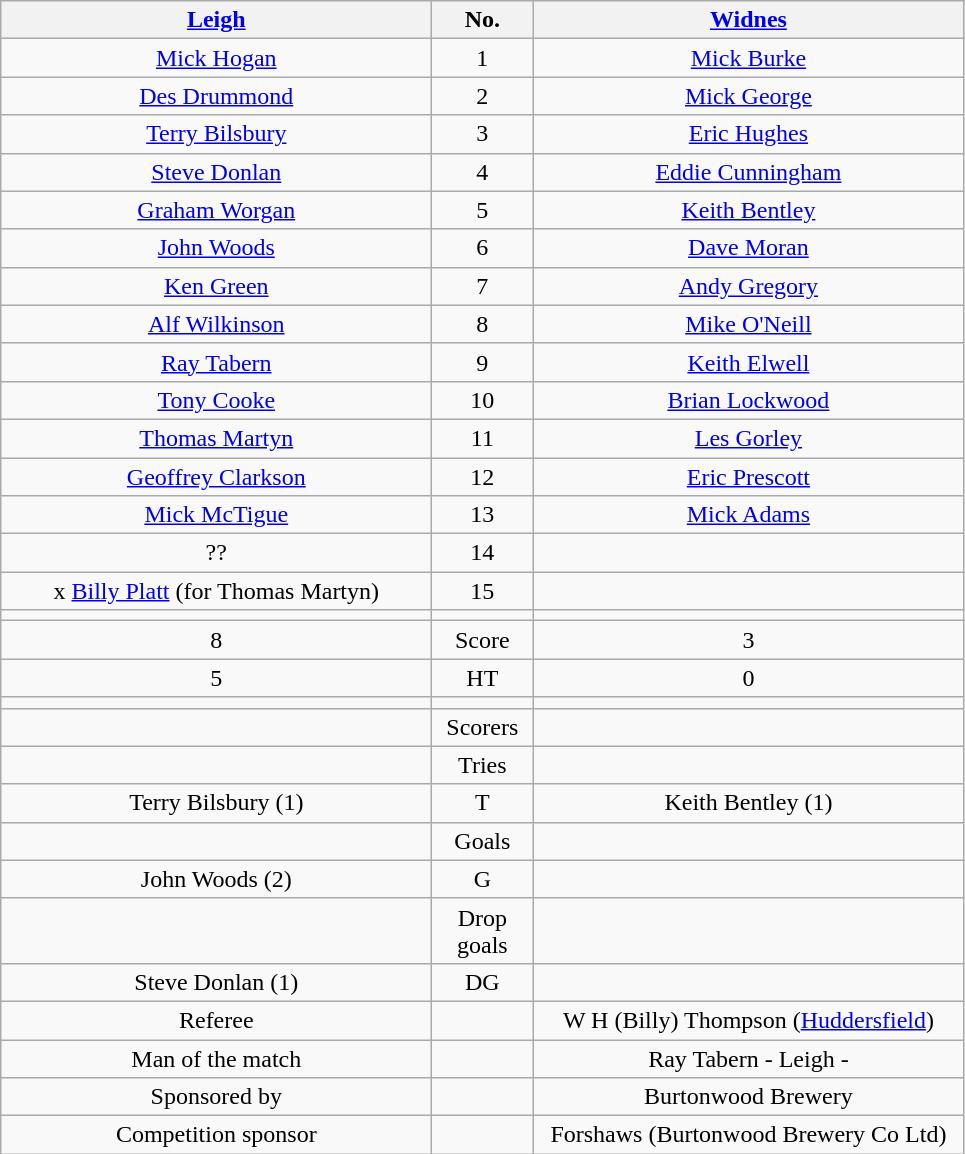<table class="wikitable" style="text-align:center;">
<tr>
<th width=280 abbr=winner><a href='#'>Leigh</a></th>
<th width=60 abbr="Number">No.</th>
<th width=280 abbr=runner-up><a href='#'>Widnes</a></th>
</tr>
<tr>
<td><a href='#'>Mick Hogan</a></td>
<td>1</td>
<td><a href='#'>Mick Burke</a></td>
</tr>
<tr>
<td><a href='#'>Des Drummond</a></td>
<td>2</td>
<td><a href='#'>Mick George</a></td>
</tr>
<tr>
<td><a href='#'>Terry Bilsbury</a></td>
<td>3</td>
<td><a href='#'>Eric Hughes</a></td>
</tr>
<tr>
<td><a href='#'>Steve Donlan</a></td>
<td>4</td>
<td><a href='#'>Eddie Cunningham</a></td>
</tr>
<tr>
<td><a href='#'>Graham Worgan</a></td>
<td>5</td>
<td><a href='#'>Keith Bentley</a></td>
</tr>
<tr>
<td><a href='#'>John Woods</a></td>
<td>6</td>
<td><a href='#'>Dave Moran</a></td>
</tr>
<tr>
<td><a href='#'>Ken Green</a></td>
<td>7</td>
<td><a href='#'>Andy Gregory</a></td>
</tr>
<tr>
<td><a href='#'>Alf Wilkinson</a></td>
<td>8</td>
<td><a href='#'>Mike O'Neill</a></td>
</tr>
<tr>
<td><a href='#'>Ray Tabern</a></td>
<td>9</td>
<td><a href='#'>Keith Elwell</a></td>
</tr>
<tr>
<td><a href='#'>Tony Cooke</a></td>
<td>10</td>
<td><a href='#'>Brian Lockwood</a></td>
</tr>
<tr>
<td><a href='#'>Thomas Martyn</a></td>
<td>11</td>
<td><a href='#'>Les Gorley</a></td>
</tr>
<tr>
<td><a href='#'>Geoffrey Clarkson</a></td>
<td>12</td>
<td><a href='#'>Eric Prescott</a></td>
</tr>
<tr>
<td><a href='#'>Mick McTigue</a></td>
<td>13</td>
<td><a href='#'>Mick Adams</a></td>
</tr>
<tr>
<td>??</td>
<td>14</td>
<td></td>
</tr>
<tr>
<td>x <a href='#'>Billy Platt</a> (for Thomas Martyn)</td>
<td>15</td>
<td></td>
</tr>
<tr>
<td></td>
<td></td>
<td></td>
</tr>
<tr>
<td>8</td>
<td>Score</td>
<td>3</td>
</tr>
<tr>
<td>5</td>
<td>HT</td>
<td>0</td>
</tr>
<tr>
<td></td>
<td></td>
<td></td>
</tr>
<tr>
<td></td>
<td>Scorers</td>
<td></td>
</tr>
<tr>
<td></td>
<td>Tries</td>
<td></td>
</tr>
<tr>
<td>Terry Bilsbury (1)</td>
<td>T</td>
<td>Keith Bentley (1)</td>
</tr>
<tr>
<td></td>
<td>Goals</td>
<td></td>
</tr>
<tr>
<td>John Woods (2)</td>
<td>G</td>
<td></td>
</tr>
<tr>
<td></td>
<td>Drop goals</td>
<td></td>
</tr>
<tr>
<td>Steve Donlan (1)</td>
<td>DG</td>
<td></td>
</tr>
<tr>
<td>Referee</td>
<td></td>
<td>W H (Billy) Thompson (<a href='#'>Huddersfield</a>)</td>
</tr>
<tr>
<td>Man of the match</td>
<td></td>
<td>Ray Tabern - Leigh - </td>
</tr>
<tr>
<td>Sponsored by</td>
<td></td>
<td>Burtonwood Brewery</td>
</tr>
<tr>
<td>Competition sponsor</td>
<td></td>
<td>Forshaws (Burtonwood Brewery Co Ltd)</td>
</tr>
</table>
